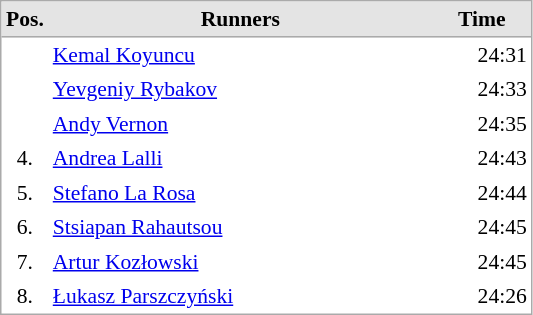<table cellspacing="0" cellpadding="3" style="border:1px solid #AAAAAA;font-size:90%">
<tr bgcolor="#E4E4E4">
<th style="border-bottom:1px solid #AAAAAA" width=10>Pos.</th>
<th style="border-bottom:1px solid #AAAAAA" width=250>Runners</th>
<th style="border-bottom:1px solid #AAAAAA" width=60>Time</th>
</tr>
<tr align="center">
<td align="center"></td>
<td align="left"> <a href='#'>Kemal Koyuncu</a></td>
<td align="right">24:31</td>
</tr>
<tr align="center">
<td align="center"></td>
<td align="left"> <a href='#'>Yevgeniy Rybakov</a></td>
<td align="right">24:33</td>
</tr>
<tr align="center">
<td align="center"></td>
<td align="left"> <a href='#'>Andy Vernon</a></td>
<td align="right">24:35</td>
</tr>
<tr align="center">
<td align="center">4.</td>
<td align="left"> <a href='#'>Andrea Lalli</a></td>
<td align="right">24:43</td>
</tr>
<tr align="center">
<td align="center">5.</td>
<td align="left"> <a href='#'>Stefano La Rosa</a></td>
<td align="right">24:44</td>
</tr>
<tr align="center">
<td align="center">6.</td>
<td align="left"> <a href='#'>Stsiapan Rahautsou</a></td>
<td align="right">24:45</td>
</tr>
<tr align="center">
<td align="center">7.</td>
<td align="left"> <a href='#'>Artur Kozłowski</a></td>
<td align="right">24:45</td>
</tr>
<tr align="center">
<td align="center">8.</td>
<td align="left"> <a href='#'>Łukasz Parszczyński</a></td>
<td align="right">24:26</td>
</tr>
</table>
